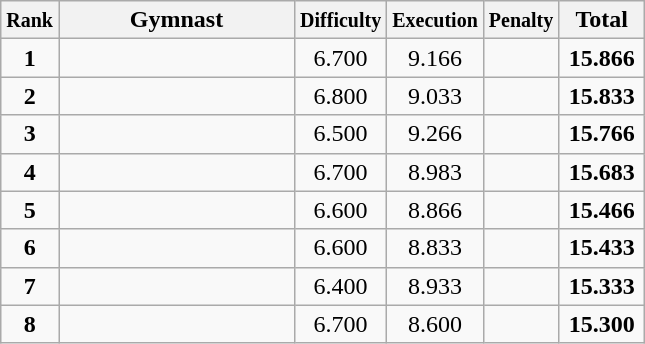<table class="wikitable sortable" style="text-align:center;">
<tr>
<th scope="col"  style="width:15px;"><small>Rank</small></th>
<th scope="col"  style="width:150px;">Gymnast</th>
<th scope="col"  style="width:50px;"><small>Difficulty</small></th>
<th scope="col"  style="width:50px;"><small>Execution</small></th>
<th scope="col"  style="width:20px;"><small>Penalty</small></th>
<th scope="col"  style="width:50px;">Total</th>
</tr>
<tr>
<td scope=row style="text-align:center"><strong>1</strong></td>
<td align=left></td>
<td>6.700</td>
<td>9.166</td>
<td></td>
<td><strong>15.866</strong></td>
</tr>
<tr>
<td scope="row" style="text-align:center"><strong>2</strong></td>
<td align="left"></td>
<td>6.800</td>
<td>9.033</td>
<td></td>
<td><strong>15.833</strong></td>
</tr>
<tr>
<td scope="row" style="text-align:center"><strong>3</strong></td>
<td align="left"></td>
<td>6.500</td>
<td>9.266</td>
<td></td>
<td><strong>15.766</strong></td>
</tr>
<tr>
<td scope="row" style="text-align:center"><strong>4</strong></td>
<td align="left"></td>
<td>6.700</td>
<td>8.983</td>
<td></td>
<td><strong>15.683</strong></td>
</tr>
<tr>
<td scope="row" style="text-align:center"><strong>5</strong></td>
<td align="left"></td>
<td>6.600</td>
<td>8.866</td>
<td></td>
<td><strong>15.466</strong></td>
</tr>
<tr>
<td scope="row" style="text-align:center"><strong>6</strong></td>
<td align="left"></td>
<td>6.600</td>
<td>8.833</td>
<td></td>
<td><strong>15.433</strong></td>
</tr>
<tr>
<td scope="row" style="text-align:center"><strong>7</strong></td>
<td align="left"></td>
<td>6.400</td>
<td>8.933</td>
<td></td>
<td><strong>15.333</strong></td>
</tr>
<tr>
<td scope="row" style="text-align:center"><strong>8</strong></td>
<td align="left"></td>
<td>6.700</td>
<td>8.600</td>
<td></td>
<td><strong>15.300</strong></td>
</tr>
</table>
